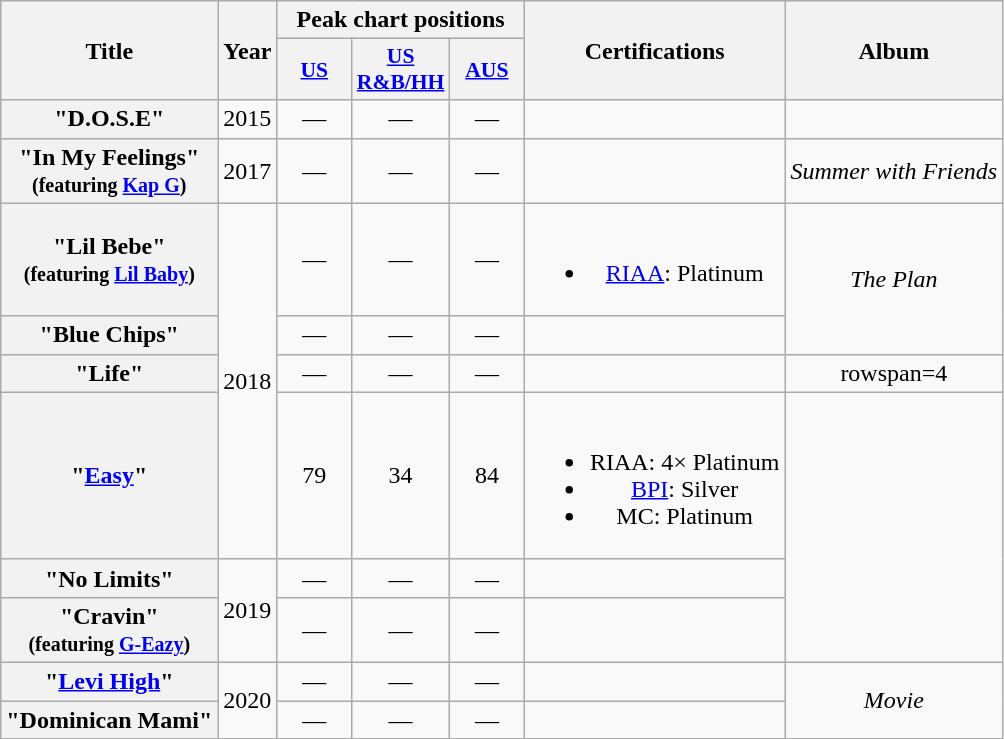<table class="wikitable plainrowheaders" style="text-align:center;">
<tr>
<th rowspan="2">Title</th>
<th rowspan="2">Year</th>
<th colspan="3">Peak chart positions</th>
<th rowspan="2">Certifications</th>
<th rowspan="2">Album</th>
</tr>
<tr>
<th scope="col" style="width:3em;font-size:90%;"><a href='#'>US</a><br></th>
<th scope="col" style="width:3em;font-size:90%;"><a href='#'>US<br>R&B/HH</a><br></th>
<th scope="col" style="width:3em;font-size:90%;"><a href='#'>AUS</a><br></th>
</tr>
<tr>
<th scope="row">"D.O.S.E"</th>
<td>2015</td>
<td>—</td>
<td>—</td>
<td>—</td>
<td></td>
<td></td>
</tr>
<tr>
<th scope="row">"In My Feelings"<br><small>(featuring <a href='#'>Kap G</a>)</small></th>
<td>2017</td>
<td>—</td>
<td>—</td>
<td>—</td>
<td></td>
<td><em>Summer with Friends</em></td>
</tr>
<tr>
<th scope="row">"Lil Bebe"<br><small>(featuring <a href='#'>Lil Baby</a>)</small></th>
<td rowspan="4">2018</td>
<td>—</td>
<td>—</td>
<td>—</td>
<td><br><ul><li><a href='#'>RIAA</a>: Platinum</li></ul></td>
<td rowspan="2"><em>The Plan</em></td>
</tr>
<tr>
<th scope="row">"Blue Chips"</th>
<td>—</td>
<td>—</td>
<td>—</td>
<td></td>
</tr>
<tr>
<th scope="row">"Life"</th>
<td>—</td>
<td>—</td>
<td>—</td>
<td></td>
<td>rowspan=4 </td>
</tr>
<tr>
<th scope="row">"<a href='#'>Easy</a>"<br></th>
<td>79</td>
<td>34</td>
<td>84</td>
<td><br><ul><li>RIAA: 4× Platinum</li><li><a href='#'>BPI</a>: Silver</li><li>MC: Platinum</li></ul></td>
</tr>
<tr>
<th scope="row">"No Limits"</th>
<td rowspan="2">2019</td>
<td>—</td>
<td>—</td>
<td>—</td>
<td></td>
</tr>
<tr>
<th scope="row">"Cravin"<br><small>(featuring <a href='#'>G-Eazy</a>)</small></th>
<td>—</td>
<td>—</td>
<td>—</td>
<td></td>
</tr>
<tr>
<th scope="row">"<a href='#'>Levi High</a>"<br></th>
<td rowspan="2">2020</td>
<td>—</td>
<td>—</td>
<td>—</td>
<td></td>
<td rowspan="2"><em>Movie</em></td>
</tr>
<tr>
<th scope="row">"Dominican Mami"<br></th>
<td>—</td>
<td>—</td>
<td>—</td>
<td></td>
</tr>
</table>
